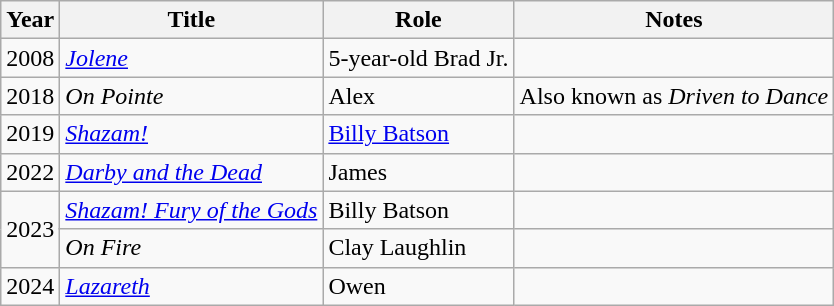<table class="wikitable sortable">
<tr>
<th>Year</th>
<th>Title</th>
<th class="unsortable">Role</th>
<th class="unsortable">Notes</th>
</tr>
<tr>
<td>2008</td>
<td><em><a href='#'>Jolene</a></em></td>
<td>5-year-old Brad Jr.</td>
<td></td>
</tr>
<tr>
<td>2018</td>
<td><em>On Pointe</em></td>
<td>Alex</td>
<td>Also known as <em>Driven to Dance</em></td>
</tr>
<tr>
<td>2019</td>
<td><em><a href='#'>Shazam!</a></em></td>
<td><a href='#'>Billy Batson</a></td>
<td></td>
</tr>
<tr>
<td>2022</td>
<td><em><a href='#'>Darby and the Dead</a></em></td>
<td>James</td>
<td></td>
</tr>
<tr>
<td rowspan="2">2023</td>
<td><em><a href='#'>Shazam! Fury of the Gods</a></em></td>
<td>Billy Batson</td>
<td></td>
</tr>
<tr>
<td><em>On Fire</em></td>
<td>Clay Laughlin</td>
<td></td>
</tr>
<tr>
<td>2024</td>
<td><em><a href='#'>Lazareth</a></em></td>
<td>Owen</td>
<td></td>
</tr>
</table>
